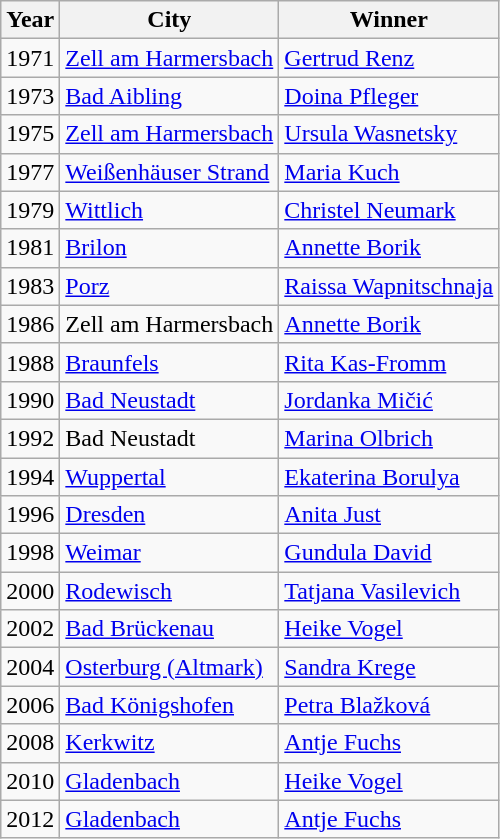<table class="wikitable">
<tr>
<th>Year</th>
<th>City</th>
<th>Winner</th>
</tr>
<tr>
<td>1971</td>
<td><a href='#'>Zell am Harmersbach</a></td>
<td><a href='#'>Gertrud Renz</a></td>
</tr>
<tr>
<td>1973</td>
<td><a href='#'>Bad Aibling</a></td>
<td><a href='#'>Doina Pfleger</a></td>
</tr>
<tr>
<td>1975</td>
<td><a href='#'>Zell am Harmersbach</a></td>
<td><a href='#'>Ursula Wasnetsky</a></td>
</tr>
<tr>
<td>1977</td>
<td><a href='#'>Weißenhäuser Strand</a></td>
<td><a href='#'>Maria Kuch</a></td>
</tr>
<tr>
<td>1979</td>
<td><a href='#'>Wittlich</a></td>
<td><a href='#'>Christel Neumark</a></td>
</tr>
<tr>
<td>1981</td>
<td><a href='#'>Brilon</a></td>
<td><a href='#'>Annette Borik</a></td>
</tr>
<tr>
<td>1983</td>
<td><a href='#'>Porz</a></td>
<td><a href='#'>Raissa Wapnitschnaja</a></td>
</tr>
<tr>
<td>1986</td>
<td>Zell am Harmersbach</td>
<td><a href='#'>Annette Borik</a></td>
</tr>
<tr>
<td>1988</td>
<td><a href='#'>Braunfels</a></td>
<td><a href='#'>Rita Kas-Fromm</a></td>
</tr>
<tr>
<td>1990</td>
<td><a href='#'>Bad Neustadt</a></td>
<td><a href='#'>Jordanka Mičić</a></td>
</tr>
<tr>
<td>1992</td>
<td>Bad Neustadt</td>
<td><a href='#'>Marina Olbrich</a></td>
</tr>
<tr>
<td>1994</td>
<td><a href='#'>Wuppertal</a></td>
<td><a href='#'>Ekaterina Borulya</a></td>
</tr>
<tr>
<td>1996</td>
<td><a href='#'>Dresden</a></td>
<td><a href='#'>Anita Just</a></td>
</tr>
<tr>
<td>1998</td>
<td><a href='#'>Weimar</a></td>
<td><a href='#'>Gundula David</a></td>
</tr>
<tr>
<td>2000</td>
<td><a href='#'>Rodewisch</a></td>
<td><a href='#'>Tatjana Vasilevich</a></td>
</tr>
<tr>
<td>2002</td>
<td><a href='#'>Bad Brückenau</a></td>
<td><a href='#'>Heike Vogel</a></td>
</tr>
<tr>
<td>2004</td>
<td><a href='#'>Osterburg (Altmark)</a></td>
<td><a href='#'>Sandra Krege</a></td>
</tr>
<tr>
<td>2006</td>
<td><a href='#'>Bad Königshofen</a></td>
<td><a href='#'>Petra Blažková</a></td>
</tr>
<tr>
<td>2008</td>
<td><a href='#'>Kerkwitz</a></td>
<td><a href='#'>Antje Fuchs</a></td>
</tr>
<tr>
<td>2010</td>
<td><a href='#'>Gladenbach</a></td>
<td><a href='#'>Heike Vogel</a></td>
</tr>
<tr>
<td>2012</td>
<td><a href='#'>Gladenbach</a></td>
<td><a href='#'>Antje Fuchs</a></td>
</tr>
</table>
